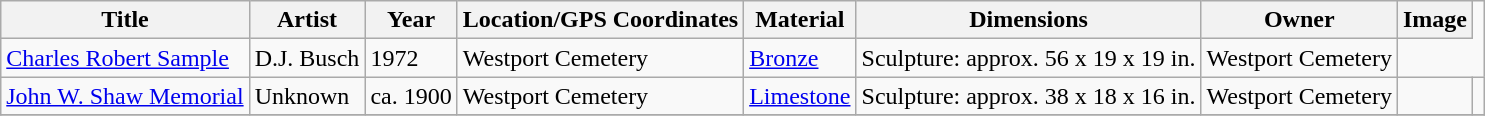<table class="wikitable sortable">
<tr>
<th>Title</th>
<th>Artist</th>
<th>Year</th>
<th>Location/GPS Coordinates</th>
<th>Material</th>
<th>Dimensions</th>
<th>Owner</th>
<th>Image</th>
</tr>
<tr>
<td><a href='#'>Charles Robert Sample</a></td>
<td>D.J. Busch</td>
<td>1972</td>
<td>Westport Cemetery</td>
<td><a href='#'>Bronze</a></td>
<td>Sculpture: approx. 56 x 19 x 19 in.</td>
<td>Westport Cemetery</td>
</tr>
<tr>
<td><a href='#'>John W. Shaw Memorial</a></td>
<td>Unknown</td>
<td>ca. 1900</td>
<td>Westport Cemetery</td>
<td><a href='#'>Limestone</a></td>
<td>Sculpture: approx. 38 x 18 x 16 in.</td>
<td>Westport Cemetery</td>
<td></td>
<td></td>
</tr>
<tr>
</tr>
</table>
